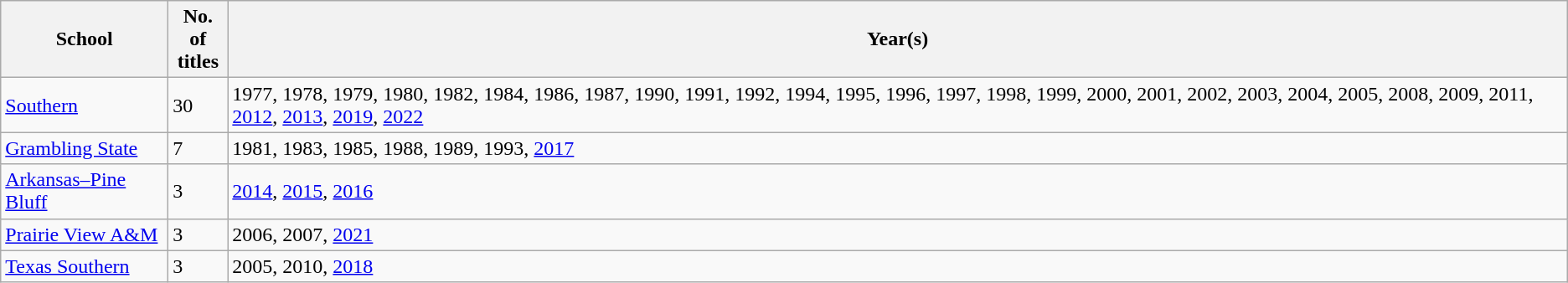<table class="wikitable sortable">
<tr>
<th>School</th>
<th>No. of<br>titles</th>
<th>Year(s)</th>
</tr>
<tr>
<td><a href='#'>Southern</a></td>
<td>30</td>
<td>1977, 1978, 1979, 1980, 1982, 1984, 1986, 1987, 1990, 1991, 1992, 1994, 1995, 1996, 1997, 1998, 1999, 2000, 2001, 2002, 2003, 2004, 2005, 2008, 2009, 2011, <a href='#'>2012</a>, <a href='#'>2013</a>, <a href='#'>2019</a>, <a href='#'>2022</a></td>
</tr>
<tr>
<td><a href='#'>Grambling State</a></td>
<td>7</td>
<td>1981, 1983, 1985, 1988, 1989, 1993, <a href='#'>2017</a></td>
</tr>
<tr>
<td><a href='#'>Arkansas–Pine Bluff</a></td>
<td>3</td>
<td><a href='#'>2014</a>, <a href='#'>2015</a>, <a href='#'>2016</a></td>
</tr>
<tr>
<td><a href='#'>Prairie View A&M</a></td>
<td>3</td>
<td>2006, 2007, <a href='#'>2021</a></td>
</tr>
<tr>
<td><a href='#'>Texas Southern</a></td>
<td>3</td>
<td>2005, 2010, <a href='#'>2018</a></td>
</tr>
</table>
